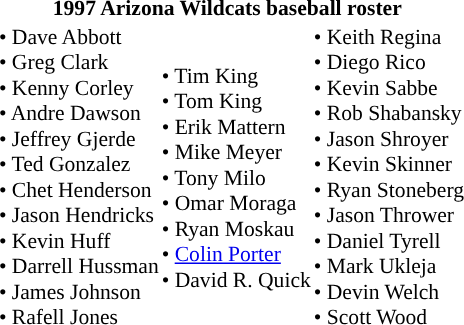<table class="toccolours" style="border-collapse:collapse; font-size:90%;">
<tr>
<th colspan="9">1997 Arizona Wildcats baseball roster</th>
</tr>
<tr>
<td width="03"> </td>
<td valign="top"></td>
<td>• Dave Abbott<br>• Greg Clark<br>• Kenny Corley<br>• Andre Dawson<br>• Jeffrey Gjerde<br>• Ted Gonzalez<br>• Chet Henderson<br>• Jason Hendricks<br>• Kevin Huff<br>• Darrell Hussman<br>• James Johnson<br>• Rafell Jones</td>
<td>• Tim King<br>• Tom King<br>• Erik Mattern<br>• Mike Meyer<br>• Tony Milo<br>• Omar Moraga<br>• Ryan Moskau<br>• <a href='#'>Colin Porter</a><br>• David R. Quick</td>
<td>• Keith Regina<br>• Diego Rico<br>• Kevin Sabbe<br>• Rob Shabansky<br>• Jason Shroyer<br>• Kevin Skinner<br>• Ryan Stoneberg<br>• Jason Thrower<br>• Daniel Tyrell<br>• Mark Ukleja<br>• Devin Welch<br>• Scott Wood</td>
<td></td>
</tr>
</table>
